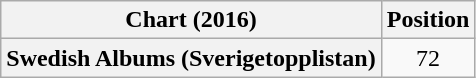<table class="wikitable plainrowheaders" style="text-align:center">
<tr>
<th scope="col">Chart (2016)</th>
<th scope="col">Position</th>
</tr>
<tr>
<th scope="row">Swedish Albums (Sverigetopplistan)</th>
<td>72</td>
</tr>
</table>
